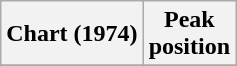<table class="wikitable sortable plainrowheaders">
<tr>
<th>Chart (1974)</th>
<th>Peak<br>position</th>
</tr>
<tr>
</tr>
</table>
